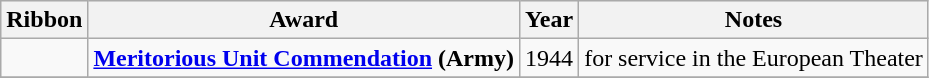<table class="wikitable" style="float:left;">
<tr style="background:#efefef;">
<th>Ribbon</th>
<th>Award</th>
<th>Year</th>
<th>Notes</th>
</tr>
<tr>
<td></td>
<td><strong><a href='#'>Meritorious Unit Commendation</a> (Army)</strong></td>
<td>1944</td>
<td>for service in the European Theater</td>
</tr>
<tr>
</tr>
</table>
